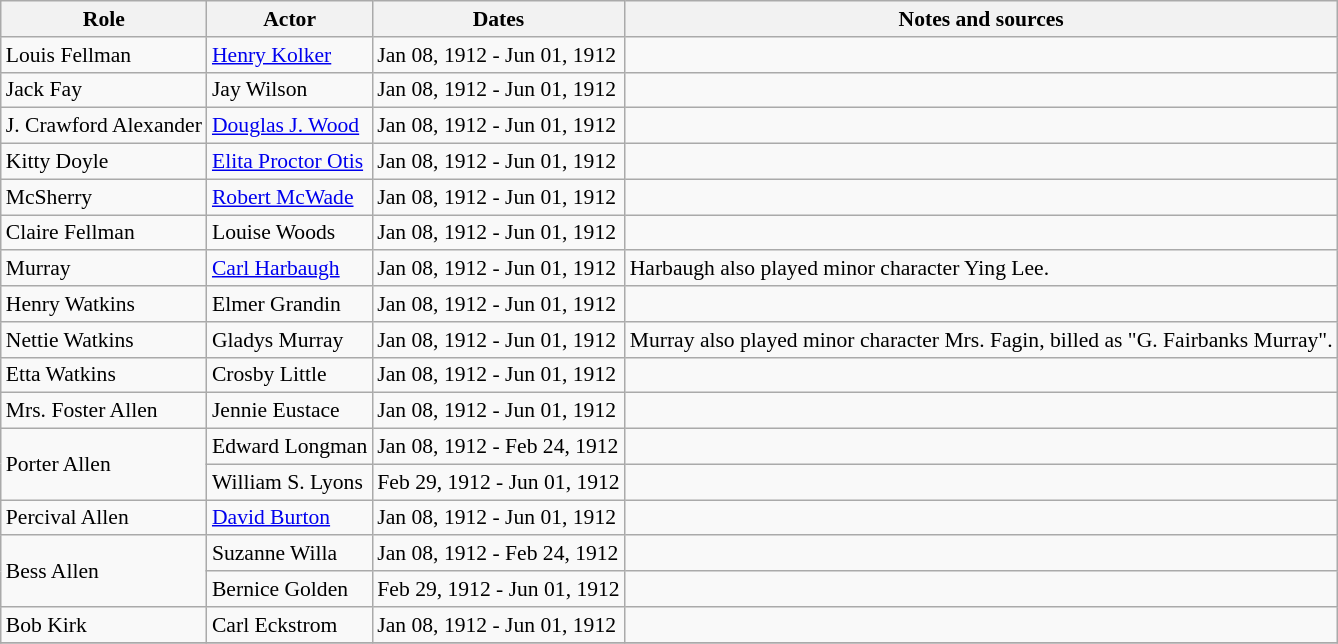<table class="wikitable sortable plainrowheaders" style="font-size: 90%">
<tr>
<th scope="col">Role</th>
<th scope="col">Actor</th>
<th scope="col">Dates</th>
<th scope="col">Notes and sources</th>
</tr>
<tr>
<td>Louis Fellman</td>
<td><a href='#'>Henry Kolker</a></td>
<td>Jan 08, 1912 - Jun 01, 1912</td>
<td></td>
</tr>
<tr>
<td>Jack Fay</td>
<td>Jay Wilson</td>
<td>Jan 08, 1912 - Jun 01, 1912</td>
<td></td>
</tr>
<tr>
<td>J. Crawford Alexander</td>
<td><a href='#'>Douglas J. Wood</a></td>
<td>Jan 08, 1912 - Jun 01, 1912</td>
<td></td>
</tr>
<tr>
<td>Kitty Doyle</td>
<td><a href='#'>Elita Proctor Otis</a></td>
<td>Jan 08, 1912 - Jun 01, 1912</td>
<td></td>
</tr>
<tr>
<td>McSherry</td>
<td><a href='#'>Robert McWade</a></td>
<td>Jan 08, 1912 - Jun 01, 1912</td>
<td></td>
</tr>
<tr>
<td>Claire Fellman</td>
<td>Louise Woods</td>
<td>Jan 08, 1912 - Jun 01, 1912</td>
<td></td>
</tr>
<tr>
<td>Murray</td>
<td><a href='#'>Carl Harbaugh</a></td>
<td>Jan 08, 1912 - Jun 01, 1912</td>
<td>Harbaugh also played minor character Ying Lee.</td>
</tr>
<tr>
<td>Henry Watkins</td>
<td>Elmer Grandin</td>
<td>Jan 08, 1912 - Jun 01, 1912</td>
<td></td>
</tr>
<tr>
<td>Nettie Watkins</td>
<td>Gladys Murray</td>
<td>Jan 08, 1912 - Jun 01, 1912</td>
<td>Murray also played minor character Mrs. Fagin, billed as "G. Fairbanks Murray".</td>
</tr>
<tr>
<td>Etta Watkins</td>
<td>Crosby Little</td>
<td>Jan 08, 1912 - Jun 01, 1912</td>
<td></td>
</tr>
<tr>
<td>Mrs. Foster Allen</td>
<td>Jennie Eustace</td>
<td>Jan 08, 1912 - Jun 01, 1912</td>
<td></td>
</tr>
<tr>
<td rowspan=2>Porter Allen</td>
<td>Edward Longman</td>
<td>Jan 08, 1912 - Feb 24, 1912</td>
<td></td>
</tr>
<tr>
<td>William S. Lyons</td>
<td>Feb 29, 1912 - Jun 01, 1912</td>
<td></td>
</tr>
<tr>
<td>Percival Allen</td>
<td><a href='#'>David Burton</a></td>
<td>Jan 08, 1912 - Jun 01, 1912</td>
<td></td>
</tr>
<tr>
<td rowspan=2>Bess Allen</td>
<td>Suzanne Willa</td>
<td>Jan 08, 1912 - Feb 24, 1912</td>
<td></td>
</tr>
<tr>
<td>Bernice Golden</td>
<td>Feb 29, 1912 - Jun 01, 1912</td>
<td></td>
</tr>
<tr>
<td>Bob Kirk</td>
<td>Carl Eckstrom</td>
<td>Jan 08, 1912 - Jun 01, 1912</td>
<td></td>
</tr>
<tr>
</tr>
</table>
